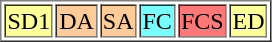<table border="1">
<tr>
<td bgcolor="#ffff99">SD1</td>
<td bgcolor="#ffcc99">DA</td>
<td bgcolor="#ffcc99">SA</td>
<td bgcolor="#77ffff">FC</td>
<td bgcolor="#ff7777">FCS</td>
<td bgcolor="#ffff99">ED</td>
</tr>
</table>
